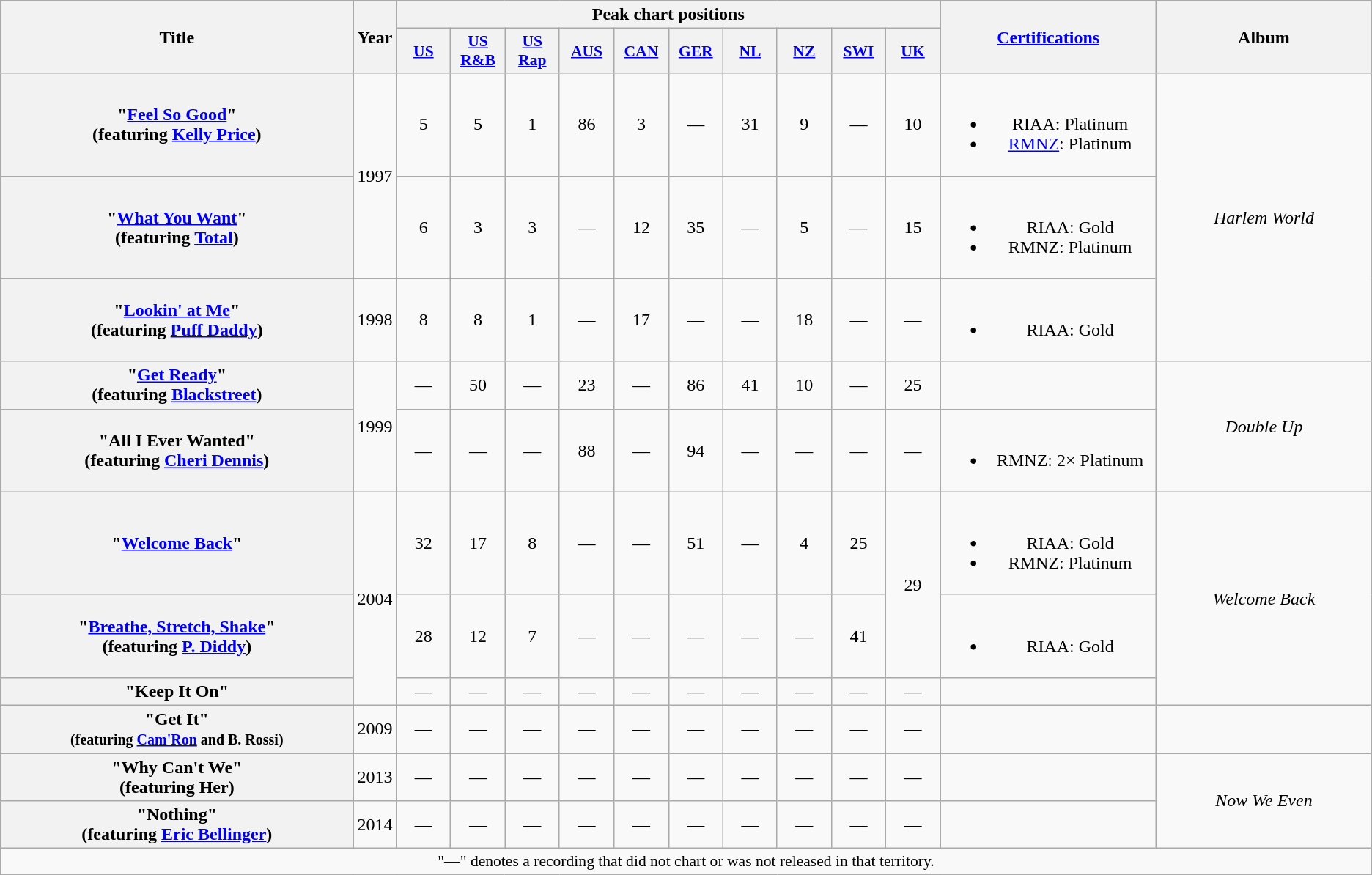<table class="wikitable plainrowheaders" style="text-align:center;">
<tr>
<th scope="col" rowspan="2" style="width:20em;">Title</th>
<th scope="col" rowspan="2">Year</th>
<th scope="col" colspan="10">Peak chart positions</th>
<th scope="col" rowspan="2" style="width:12em;"><a href='#'>Certifications</a></th>
<th scope="col" rowspan="2" style="width:12em;">Album</th>
</tr>
<tr>
<th style="width:3em; font-size:90%"><a href='#'>US</a><br></th>
<th style="width:3em; font-size:90%"><a href='#'>US<br>R&B</a><br></th>
<th style="width:3em; font-size:90%"><a href='#'>US<br>Rap</a><br></th>
<th style="width:3em; font-size:90%"><a href='#'>AUS</a><br></th>
<th style="width:3em; font-size:90%"><a href='#'>CAN</a><br></th>
<th style="width:3em; font-size:90%"><a href='#'>GER</a><br></th>
<th style="width:3em; font-size:90%"><a href='#'>NL</a><br></th>
<th style="width:3em; font-size:90%"><a href='#'>NZ</a><br></th>
<th style="width:3em; font-size:90%"><a href='#'>SWI</a><br></th>
<th style="width:3em; font-size:90%"><a href='#'>UK</a><br></th>
</tr>
<tr>
<th scope="row">"<a href='#'>Feel So Good</a>"<br><span>(featuring <a href='#'>Kelly Price</a>)</span></th>
<td rowspan="2">1997</td>
<td>5</td>
<td>5</td>
<td>1</td>
<td>86</td>
<td>3</td>
<td>—</td>
<td>31</td>
<td>9</td>
<td>—</td>
<td>10</td>
<td><br><ul><li>RIAA: Platinum</li><li><a href='#'>RMNZ</a>: Platinum</li></ul></td>
<td rowspan="3"><em>Harlem World</em></td>
</tr>
<tr>
<th scope="row">"<a href='#'>What You Want</a>"<br><span>(featuring <a href='#'>Total</a>)</span></th>
<td>6</td>
<td>3</td>
<td>3</td>
<td>—</td>
<td>12</td>
<td>35</td>
<td>—</td>
<td>5</td>
<td>—</td>
<td>15</td>
<td><br><ul><li>RIAA: Gold</li><li>RMNZ: Platinum</li></ul></td>
</tr>
<tr>
<th scope="row">"<a href='#'>Lookin' at Me</a>"<br><span>(featuring <a href='#'>Puff Daddy</a>)</span></th>
<td>1998</td>
<td>8</td>
<td>8</td>
<td>1</td>
<td>—</td>
<td>17</td>
<td>—</td>
<td>—</td>
<td>18</td>
<td>—</td>
<td>—</td>
<td><br><ul><li>RIAA: Gold</li></ul></td>
</tr>
<tr>
<th scope="row">"<a href='#'>Get Ready</a>"<br><span>(featuring <a href='#'>Blackstreet</a>)</span></th>
<td rowspan="2">1999</td>
<td>—</td>
<td>50</td>
<td>—</td>
<td>23</td>
<td>—</td>
<td>86</td>
<td>41</td>
<td>10</td>
<td>—</td>
<td>25</td>
<td></td>
<td rowspan="2"><em>Double Up</em></td>
</tr>
<tr>
<th scope="row">"All I Ever Wanted"<br><span>(featuring <a href='#'>Cheri Dennis</a>)</span></th>
<td>—</td>
<td>—</td>
<td>—</td>
<td>88</td>
<td>—</td>
<td>94</td>
<td>—</td>
<td>—</td>
<td>—</td>
<td>—</td>
<td><br><ul><li>RMNZ: 2× Platinum</li></ul></td>
</tr>
<tr>
<th scope="row">"<a href='#'>Welcome Back</a>"</th>
<td rowspan="3">2004</td>
<td>32</td>
<td>17</td>
<td>8</td>
<td>—</td>
<td>—</td>
<td>51</td>
<td>—</td>
<td>4</td>
<td>25</td>
<td rowspan="2">29</td>
<td><br><ul><li>RIAA: Gold</li><li>RMNZ: Platinum</li></ul></td>
<td rowspan="3"><em>Welcome Back</em></td>
</tr>
<tr>
<th scope="row">"<a href='#'>Breathe, Stretch, Shake</a>"<br><span>(featuring <a href='#'>P. Diddy</a>)</span></th>
<td>28</td>
<td>12</td>
<td>7</td>
<td>—</td>
<td>—</td>
<td>—</td>
<td>—</td>
<td>—</td>
<td>41</td>
<td><br><ul><li>RIAA: Gold</li></ul></td>
</tr>
<tr>
<th scope="row">"Keep It On"</th>
<td>—</td>
<td>—</td>
<td>—</td>
<td>—</td>
<td>—</td>
<td>—</td>
<td>—</td>
<td>—</td>
<td>—</td>
<td>—</td>
<td></td>
</tr>
<tr>
<th scope="row">"Get It"<br><small>(featuring <a href='#'>Cam'Ron</a> and B. Rossi)</small></th>
<td>2009</td>
<td>—</td>
<td>—</td>
<td>—</td>
<td>—</td>
<td>—</td>
<td>—</td>
<td>—</td>
<td>—</td>
<td>—</td>
<td>—</td>
<td></td>
<td></td>
</tr>
<tr>
<th scope="row">"Why Can't We"<br><span>(featuring Her)</span></th>
<td>2013</td>
<td>—</td>
<td>—</td>
<td>—</td>
<td>—</td>
<td>—</td>
<td>—</td>
<td>—</td>
<td>—</td>
<td>—</td>
<td>—</td>
<td></td>
<td rowspan="2"><em>Now We Even</em></td>
</tr>
<tr>
<th scope="row">"Nothing"<br><span>(featuring <a href='#'>Eric Bellinger</a>)</span></th>
<td>2014</td>
<td>—</td>
<td>—</td>
<td>—</td>
<td>—</td>
<td>—</td>
<td>—</td>
<td>—</td>
<td>—</td>
<td>—</td>
<td>—</td>
<td></td>
</tr>
<tr>
<td colspan="14" style="font-size:90%">"—" denotes a recording that did not chart or was not released in that territory.</td>
</tr>
</table>
